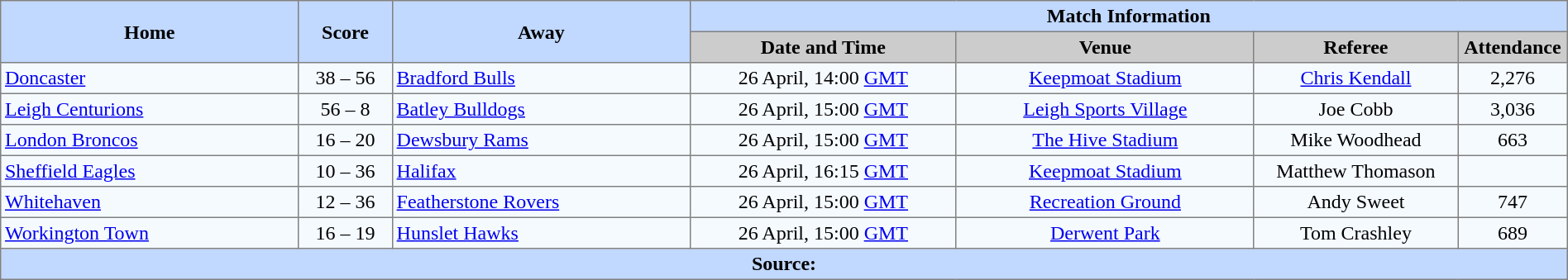<table border="1" cellpadding="3" cellspacing="0" style="border-collapse:collapse; text-align:center; width:100%;">
<tr style="background:#c1d8ff;">
<th rowspan="2" style="width:19%;">Home</th>
<th rowspan="2" style="width:6%;">Score</th>
<th rowspan="2" style="width:19%;">Away</th>
<th colspan=6>Match Information</th>
</tr>
<tr style="background:#ccc;">
<th width=17%>Date and Time</th>
<th width=19%>Venue</th>
<th width=13%>Referee</th>
<th width=7%>Attendance</th>
</tr>
<tr style="background:#f5faff;">
<td align=left> <a href='#'>Doncaster</a></td>
<td>38 – 56</td>
<td align=left> <a href='#'>Bradford Bulls</a></td>
<td>26 April, 14:00 <a href='#'>GMT</a></td>
<td><a href='#'>Keepmoat Stadium</a></td>
<td><a href='#'>Chris Kendall</a></td>
<td>2,276</td>
</tr>
<tr style="background:#f5faff;">
<td align=left> <a href='#'>Leigh Centurions</a></td>
<td>56 – 8</td>
<td align=left> <a href='#'>Batley Bulldogs</a></td>
<td>26 April, 15:00 <a href='#'>GMT</a></td>
<td><a href='#'>Leigh Sports Village</a></td>
<td>Joe Cobb</td>
<td>3,036</td>
</tr>
<tr style="background:#f5faff;">
<td align=left> <a href='#'>London Broncos</a></td>
<td>16 – 20</td>
<td align=left> <a href='#'>Dewsbury Rams</a></td>
<td>26 April, 15:00 <a href='#'>GMT</a></td>
<td><a href='#'>The Hive Stadium</a></td>
<td>Mike Woodhead</td>
<td>663</td>
</tr>
<tr style="background:#f5faff;">
<td align=left> <a href='#'>Sheffield Eagles</a></td>
<td>10 – 36</td>
<td align=left> <a href='#'>Halifax</a></td>
<td>26 April, 16:15 <a href='#'>GMT</a></td>
<td><a href='#'>Keepmoat Stadium</a></td>
<td>Matthew Thomason</td>
<td></td>
</tr>
<tr style="background:#f5faff;">
<td align=left> <a href='#'>Whitehaven</a></td>
<td>12 – 36</td>
<td align=left> <a href='#'>Featherstone Rovers</a></td>
<td>26 April, 15:00 <a href='#'>GMT</a></td>
<td><a href='#'>Recreation Ground</a></td>
<td>Andy Sweet</td>
<td>747</td>
</tr>
<tr style="background:#f5faff;">
<td align=left> <a href='#'>Workington Town</a></td>
<td>16 – 19</td>
<td align=left> <a href='#'>Hunslet Hawks</a></td>
<td>26 April, 15:00 <a href='#'>GMT</a></td>
<td><a href='#'>Derwent Park</a></td>
<td>Tom Crashley</td>
<td>689</td>
</tr>
<tr style="background:#c1d8ff;">
<th colspan=12>Source:</th>
</tr>
</table>
